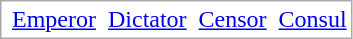<table style="border-spacing: 2px; border: 1px solid darkgray;">
<tr>
<td></td>
<td><a href='#'>Emperor</a></td>
<td></td>
<td><a href='#'>Dictator</a></td>
<td></td>
<td><a href='#'>Censor</a></td>
<td></td>
<td><a href='#'>Consul</a></td>
</tr>
</table>
